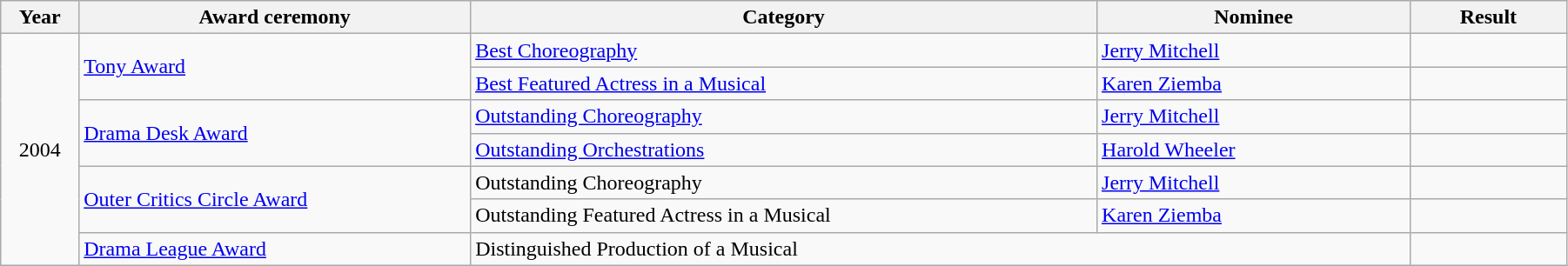<table class="wikitable" width="95%">
<tr>
<th width="5%">Year</th>
<th width="25%">Award ceremony</th>
<th width="40%">Category</th>
<th width="20%">Nominee</th>
<th width="10%">Result</th>
</tr>
<tr>
<td rowspan="7" align="center">2004</td>
<td rowspan="2"><a href='#'>Tony Award</a></td>
<td><a href='#'>Best Choreography</a></td>
<td><a href='#'>Jerry Mitchell</a></td>
<td></td>
</tr>
<tr>
<td><a href='#'>Best Featured Actress in a Musical</a></td>
<td><a href='#'>Karen Ziemba</a></td>
<td></td>
</tr>
<tr>
<td rowspan=2><a href='#'>Drama Desk Award</a></td>
<td><a href='#'>Outstanding Choreography</a></td>
<td><a href='#'>Jerry Mitchell</a></td>
<td></td>
</tr>
<tr>
<td><a href='#'>Outstanding Orchestrations</a></td>
<td><a href='#'>Harold Wheeler</a></td>
<td></td>
</tr>
<tr>
<td rowspan=2><a href='#'>Outer Critics Circle Award</a></td>
<td>Outstanding Choreography</td>
<td><a href='#'>Jerry Mitchell</a></td>
<td></td>
</tr>
<tr>
<td>Outstanding Featured Actress in a Musical</td>
<td><a href='#'>Karen Ziemba</a></td>
<td></td>
</tr>
<tr>
<td><a href='#'>Drama League Award</a></td>
<td colspan=2>Distinguished Production of a Musical</td>
<td></td>
</tr>
</table>
